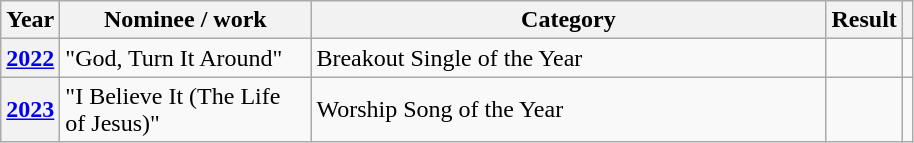<table class="wikitable plainrowheaders">
<tr>
<th>Year</th>
<th style="width:10em;">Nominee / work</th>
<th style="width:21em;">Category</th>
<th>Result</th>
<th></th>
</tr>
<tr>
<th scope="row"><a href='#'>2022</a></th>
<td>"God, Turn It Around"</td>
<td>Breakout Single of the Year</td>
<td></td>
<td></td>
</tr>
<tr>
<th scope="row"><a href='#'>2023</a></th>
<td>"I Believe It (The Life of Jesus)"</td>
<td>Worship Song of the Year</td>
<td></td>
<td></td>
</tr>
</table>
